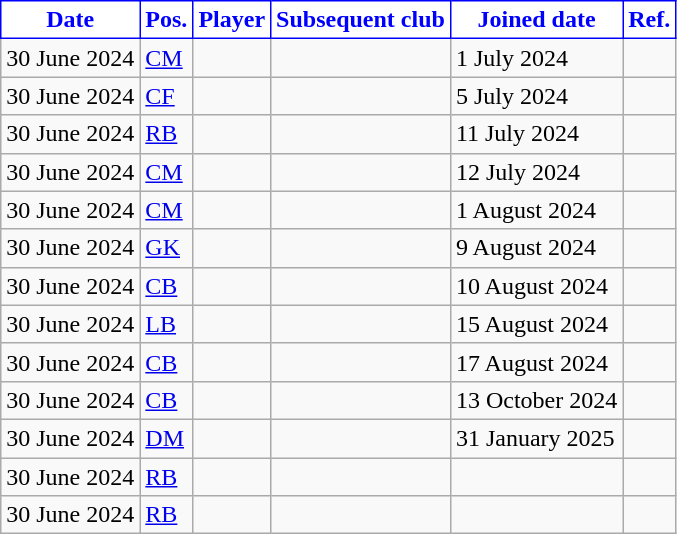<table class="wikitable plainrowheaders sortable">
<tr>
<th style="background:white; color:blue; border: 1px solid blue;">Date</th>
<th style="background:white; color:blue; border: 1px solid blue;">Pos.</th>
<th style="background:white; color:blue; border: 1px solid blue;">Player</th>
<th style="background:white; color:blue; border: 1px solid blue;">Subsequent club</th>
<th style="background:white; color:blue; border: 1px solid blue;">Joined date</th>
<th style="background:white; color:blue; border: 1px solid blue;">Ref.</th>
</tr>
<tr>
<td>30 June 2024</td>
<td><a href='#'>CM</a></td>
<td></td>
<td></td>
<td>1 July 2024</td>
<td></td>
</tr>
<tr>
<td>30 June 2024</td>
<td><a href='#'>CF</a></td>
<td></td>
<td></td>
<td>5 July 2024</td>
<td></td>
</tr>
<tr>
<td>30 June 2024</td>
<td><a href='#'>RB</a></td>
<td></td>
<td></td>
<td>11 July 2024</td>
<td></td>
</tr>
<tr>
<td>30 June 2024</td>
<td><a href='#'>CM</a></td>
<td></td>
<td></td>
<td>12 July 2024</td>
<td></td>
</tr>
<tr>
<td>30 June 2024</td>
<td><a href='#'>CM</a></td>
<td></td>
<td></td>
<td>1 August 2024</td>
<td></td>
</tr>
<tr>
<td>30 June 2024</td>
<td><a href='#'>GK</a></td>
<td></td>
<td></td>
<td>9 August 2024</td>
<td></td>
</tr>
<tr>
<td>30 June 2024</td>
<td><a href='#'>CB</a></td>
<td></td>
<td></td>
<td>10 August 2024</td>
<td></td>
</tr>
<tr>
<td>30 June 2024</td>
<td><a href='#'>LB</a></td>
<td></td>
<td></td>
<td>15 August 2024</td>
<td></td>
</tr>
<tr>
<td>30 June 2024</td>
<td><a href='#'>CB</a></td>
<td></td>
<td></td>
<td>17 August 2024</td>
<td></td>
</tr>
<tr>
<td>30 June 2024</td>
<td><a href='#'>CB</a></td>
<td></td>
<td></td>
<td>13 October 2024</td>
<td></td>
</tr>
<tr>
<td>30 June 2024</td>
<td><a href='#'>DM</a></td>
<td></td>
<td></td>
<td>31 January 2025</td>
<td></td>
</tr>
<tr>
<td>30 June 2024</td>
<td><a href='#'>RB</a></td>
<td></td>
<td></td>
<td></td>
<td></td>
</tr>
<tr>
<td>30 June 2024</td>
<td><a href='#'>RB</a></td>
<td></td>
<td></td>
<td></td>
<td></td>
</tr>
</table>
